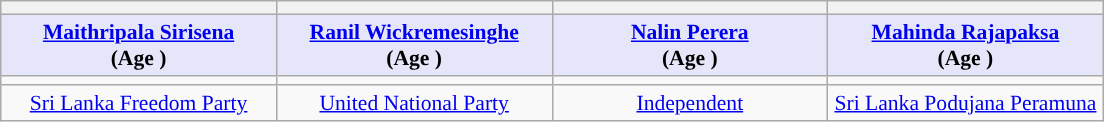<table class=wikitable style="margin:1em auto; font-size:90%; text-align:center;">
<tr>
<th style="font-size:135%; width:175px; background:"><a href='#'></a></th>
<th style="font-size:135%; width:175px; background:"><a href='#'></a></th>
<th style="font-size:135%; width:175px; background:"><a href='#'></a></th>
<th style="font-size:135%; width:175px; background:"><a href='#'></a></th>
</tr>
<tr>
<th style="background:lavender;"><strong><a href='#'>Maithripala Sirisena</a></strong><br>(Age )</th>
<th style="background:lavender;"><strong><a href='#'>Ranil Wickremesinghe</a></strong><br>(Age )</th>
<th style="background:lavender;"><strong><a href='#'>Nalin Perera</a></strong><br>(Age )</th>
<th style="background:lavender;"><strong><a href='#'>Mahinda Rajapaksa</a></strong><br>(Age )</th>
</tr>
<tr>
<td></td>
<td></td>
<td></td>
<td></td>
</tr>
<tr>
<td><a href='#'>Sri Lanka Freedom Party</a><br></td>
<td><a href='#'>United National Party</a><br></td>
<td><a href='#'>Independent</a><br></td>
<td><a href='#'>Sri Lanka Podujana Peramuna</a><br></td>
</tr>
</table>
